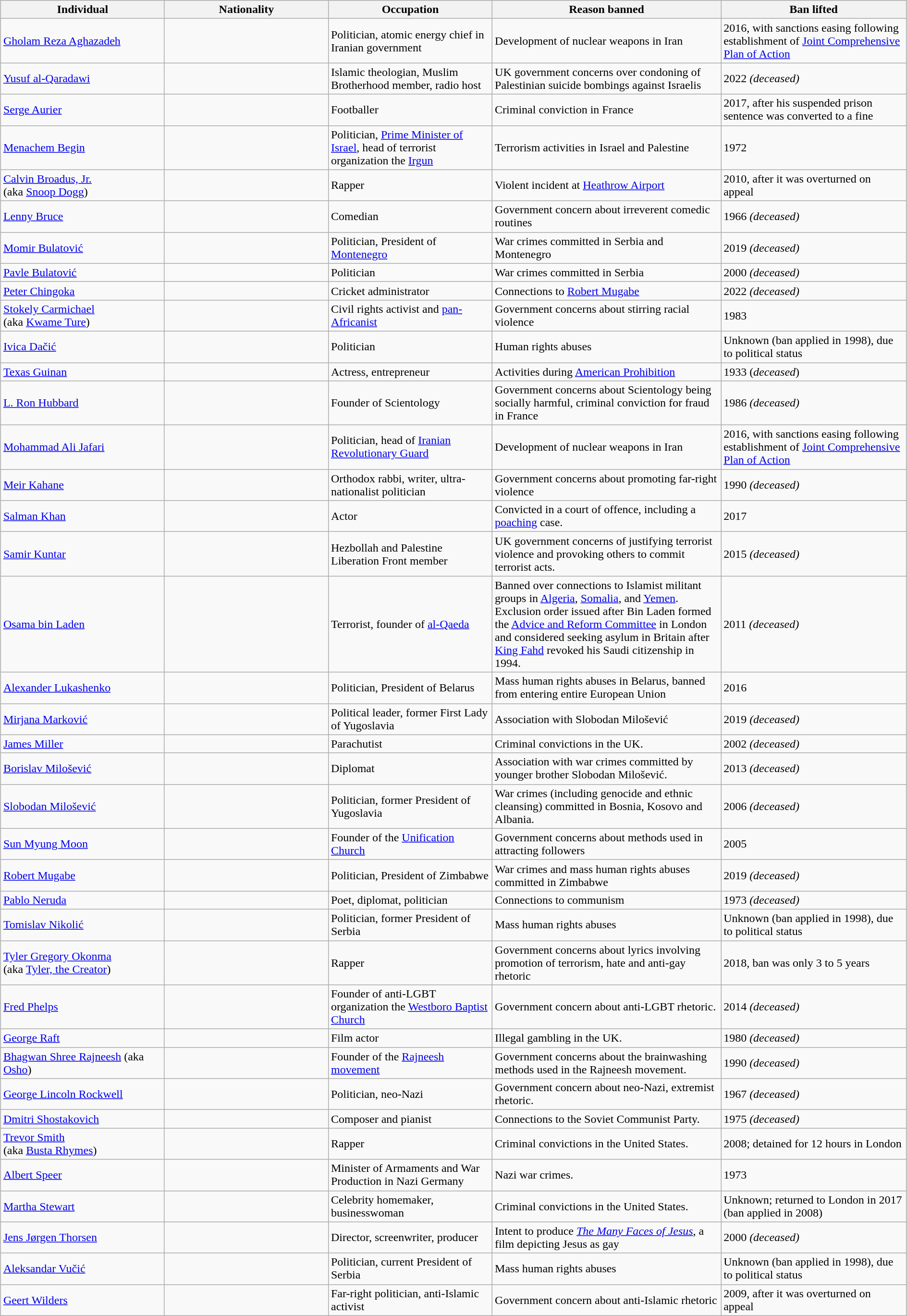<table class="wikitable sortable" style="margin: 1em auto 1em auto">
<tr>
<th width=220>Individual</th>
<th width=220>Nationality</th>
<th width=220>Occupation</th>
<th width=310>Reason banned</th>
<th width=250>Ban lifted</th>
</tr>
<tr>
<td><a href='#'>Gholam Reza Aghazadeh</a></td>
<td></td>
<td>Politician, atomic energy chief in Iranian government</td>
<td>Development of nuclear weapons in Iran</td>
<td>2016, with sanctions easing following establishment of <a href='#'>Joint Comprehensive Plan of Action</a></td>
</tr>
<tr>
<td><a href='#'>Yusuf al-Qaradawi</a></td>
<td><br></td>
<td>Islamic theologian, Muslim Brotherhood member, radio host</td>
<td>UK government concerns over condoning of Palestinian suicide bombings against Israelis</td>
<td>2022 <em>(deceased)</em></td>
</tr>
<tr>
<td><a href='#'>Serge Aurier</a></td>
<td></td>
<td>Footballer</td>
<td>Criminal conviction in France</td>
<td>2017, after his suspended prison sentence was converted to a fine</td>
</tr>
<tr>
<td><a href='#'>Menachem Begin</a></td>
<td></td>
<td>Politician, <a href='#'>Prime Minister of Israel</a>, head of terrorist organization the <a href='#'>Irgun</a></td>
<td>Terrorism activities in Israel and Palestine</td>
<td>1972</td>
</tr>
<tr>
<td><a href='#'>Calvin Broadus, Jr.</a><br>(aka <a href='#'>Snoop Dogg</a>)</td>
<td></td>
<td>Rapper</td>
<td>Violent incident at <a href='#'>Heathrow Airport</a></td>
<td>2010, after it was overturned on appeal</td>
</tr>
<tr>
<td><a href='#'>Lenny Bruce</a></td>
<td></td>
<td>Comedian</td>
<td>Government concern about irreverent comedic routines</td>
<td>1966 <em>(deceased)</em></td>
</tr>
<tr>
<td><a href='#'>Momir Bulatović</a></td>
<td></td>
<td>Politician, President of <a href='#'>Montenegro</a></td>
<td>War crimes committed in Serbia and Montenegro</td>
<td>2019 <em>(deceased)</em></td>
</tr>
<tr>
<td><a href='#'>Pavle Bulatović</a></td>
<td></td>
<td>Politician</td>
<td>War crimes committed in Serbia</td>
<td>2000 <em>(deceased)</em></td>
</tr>
<tr>
<td><a href='#'>Peter Chingoka</a></td>
<td></td>
<td>Cricket administrator</td>
<td>Connections to <a href='#'>Robert Mugabe</a></td>
<td>2022 <em>(deceased)</em></td>
</tr>
<tr>
<td><a href='#'>Stokely Carmichael</a><br>(aka <a href='#'>Kwame Ture</a>)</td>
<td><br></td>
<td>Civil rights activist and <a href='#'>pan-Africanist</a></td>
<td>Government concerns about stirring racial violence</td>
<td>1983</td>
</tr>
<tr>
<td><a href='#'>Ivica Dačić</a></td>
<td></td>
<td>Politician</td>
<td>Human rights abuses</td>
<td>Unknown (ban applied in 1998), due to political status</td>
</tr>
<tr>
<td><a href='#'>Texas Guinan</a></td>
<td></td>
<td>Actress, entrepreneur</td>
<td>Activities during <a href='#'>American Prohibition</a></td>
<td>1933 (<em>deceased</em>)</td>
</tr>
<tr>
<td><a href='#'>L. Ron Hubbard</a></td>
<td></td>
<td>Founder of Scientology</td>
<td>Government concerns about Scientology being socially harmful, criminal conviction for fraud in France</td>
<td>1986 <em>(deceased)</em></td>
</tr>
<tr>
<td><a href='#'>Mohammad Ali Jafari</a></td>
<td></td>
<td>Politician, head of <a href='#'>Iranian Revolutionary Guard</a></td>
<td>Development of nuclear weapons in Iran</td>
<td>2016, with sanctions easing following establishment of <a href='#'>Joint Comprehensive Plan of Action</a></td>
</tr>
<tr>
<td><a href='#'>Meir Kahane</a></td>
<td><br></td>
<td>Orthodox rabbi, writer, ultra-nationalist politician</td>
<td>Government concerns about promoting far-right violence</td>
<td>1990 <em>(deceased)</em></td>
</tr>
<tr>
<td><a href='#'>Salman Khan</a></td>
<td></td>
<td>Actor</td>
<td>Convicted in a court of offence, including a <a href='#'>poaching</a> case.</td>
<td>2017</td>
</tr>
<tr>
<td><a href='#'>Samir Kuntar</a></td>
<td></td>
<td>Hezbollah and Palestine Liberation Front member</td>
<td>UK government concerns of justifying terrorist violence and provoking others to commit terrorist acts.</td>
<td>2015 <em>(deceased)</em></td>
</tr>
<tr>
<td><a href='#'>Osama bin Laden</a></td>
<td></td>
<td>Terrorist, founder of <a href='#'>al-Qaeda</a></td>
<td>Banned over connections to Islamist militant groups in <a href='#'>Algeria</a>, <a href='#'>Somalia</a>, and <a href='#'>Yemen</a>. Exclusion order issued after Bin Laden formed the <a href='#'>Advice and Reform Committee</a> in London and considered seeking asylum in Britain after <a href='#'>King Fahd</a> revoked his Saudi citizenship in 1994.</td>
<td>2011 <em>(deceased)</em></td>
</tr>
<tr>
<td><a href='#'>Alexander Lukashenko</a></td>
<td></td>
<td>Politician, President of Belarus</td>
<td>Mass human rights abuses in Belarus, banned from entering entire European Union </td>
<td>2016</td>
</tr>
<tr>
<td><a href='#'>Mirjana Marković</a></td>
<td></td>
<td>Political leader, former First Lady of Yugoslavia</td>
<td>Association with Slobodan Milošević</td>
<td>2019 <em>(deceased)</em></td>
</tr>
<tr>
<td><a href='#'>James Miller</a></td>
<td></td>
<td>Parachutist</td>
<td>Criminal convictions in the UK.</td>
<td>2002 <em>(deceased)</em></td>
</tr>
<tr>
<td><a href='#'>Borislav Milošević</a></td>
<td></td>
<td>Diplomat</td>
<td>Association with war crimes committed by younger brother Slobodan Milošević.</td>
<td>2013 <em>(deceased)</em></td>
</tr>
<tr>
<td><a href='#'>Slobodan Milošević</a></td>
<td></td>
<td>Politician, former President of Yugoslavia</td>
<td>War crimes (including genocide and ethnic cleansing) committed in Bosnia, Kosovo and Albania.</td>
<td>2006 <em>(deceased)</em></td>
</tr>
<tr>
<td><a href='#'>Sun Myung Moon</a></td>
<td></td>
<td>Founder of the <a href='#'>Unification Church</a></td>
<td>Government concerns about methods used in attracting followers</td>
<td>2005</td>
</tr>
<tr>
<td><a href='#'>Robert Mugabe</a></td>
<td></td>
<td>Politician, President of Zimbabwe</td>
<td>War crimes and mass human rights abuses committed in Zimbabwe</td>
<td>2019 <em>(deceased)</em></td>
</tr>
<tr>
<td><a href='#'>Pablo Neruda</a></td>
<td></td>
<td>Poet, diplomat, politician</td>
<td>Connections to communism</td>
<td>1973 <em>(deceased)</em></td>
</tr>
<tr>
<td><a href='#'>Tomislav Nikolić</a></td>
<td></td>
<td>Politician, former President of Serbia</td>
<td>Mass human rights abuses</td>
<td>Unknown (ban applied in 1998), due to political status</td>
</tr>
<tr>
<td><a href='#'>Tyler Gregory Okonma</a><br>(aka <a href='#'>Tyler, the Creator</a>)</td>
<td></td>
<td>Rapper</td>
<td>Government concerns about lyrics involving promotion of terrorism, hate and anti-gay rhetoric</td>
<td>2018, ban was only 3 to 5 years</td>
</tr>
<tr>
<td><a href='#'>Fred Phelps</a></td>
<td></td>
<td>Founder of anti-LGBT organization the <a href='#'>Westboro Baptist Church</a></td>
<td>Government concern about anti-LGBT rhetoric.</td>
<td>2014 <em>(deceased)</em></td>
</tr>
<tr>
<td><a href='#'>George Raft</a></td>
<td></td>
<td>Film actor</td>
<td>Illegal gambling in the UK.</td>
<td>1980 <em>(deceased)</em></td>
</tr>
<tr>
<td><a href='#'>Bhagwan Shree Rajneesh</a> (aka <a href='#'>Osho</a>)</td>
<td></td>
<td>Founder of the <a href='#'>Rajneesh movement</a></td>
<td>Government concerns about the brainwashing methods used in the Rajneesh movement.</td>
<td>1990 <em>(deceased)</em></td>
</tr>
<tr>
<td><a href='#'>George Lincoln Rockwell</a></td>
<td></td>
<td>Politician, neo-Nazi</td>
<td>Government concern about neo-Nazi, extremist rhetoric.</td>
<td>1967 <em>(deceased)</em></td>
</tr>
<tr>
<td><a href='#'>Dmitri Shostakovich</a></td>
<td></td>
<td>Composer and pianist</td>
<td>Connections to the Soviet Communist Party.</td>
<td>1975 <em>(deceased)</em></td>
</tr>
<tr>
<td><a href='#'>Trevor Smith</a><br>(aka <a href='#'>Busta Rhymes</a>)</td>
<td></td>
<td>Rapper</td>
<td>Criminal convictions in the United States.</td>
<td>2008; detained for 12 hours in London </td>
</tr>
<tr>
<td><a href='#'>Albert Speer</a></td>
<td></td>
<td>Minister of Armaments and War Production in Nazi Germany</td>
<td>Nazi war crimes.</td>
<td>1973</td>
</tr>
<tr>
<td><a href='#'>Martha Stewart</a></td>
<td></td>
<td>Celebrity homemaker, businesswoman</td>
<td>Criminal convictions in the United States.</td>
<td>Unknown; returned to London in 2017 (ban applied in 2008)</td>
</tr>
<tr>
<td><a href='#'>Jens Jørgen Thorsen</a></td>
<td></td>
<td>Director, screenwriter, producer</td>
<td>Intent to produce <em><a href='#'>The Many Faces of Jesus</a></em>, a film depicting Jesus as gay</td>
<td>2000 <em>(deceased)</em></td>
</tr>
<tr>
<td><a href='#'>Aleksandar Vučić</a></td>
<td></td>
<td>Politician, current President of Serbia</td>
<td>Mass human rights abuses</td>
<td>Unknown (ban applied in 1998), due to political status</td>
</tr>
<tr>
<td><a href='#'>Geert Wilders</a></td>
<td></td>
<td>Far-right politician, anti-Islamic activist</td>
<td>Government concern about anti-Islamic rhetoric</td>
<td>2009, after it was overturned on appeal</td>
</tr>
</table>
